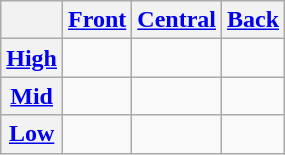<table class="wikitable" style="text-align:center">
<tr>
<th></th>
<th><a href='#'>Front</a></th>
<th><a href='#'>Central</a></th>
<th><a href='#'>Back</a></th>
</tr>
<tr>
<th><a href='#'>High</a></th>
<td> </td>
<td></td>
<td> </td>
</tr>
<tr>
<th><a href='#'>Mid</a></th>
<td> </td>
<td></td>
<td> </td>
</tr>
<tr>
<th><a href='#'>Low</a></th>
<td></td>
<td>  </td>
<td></td>
</tr>
</table>
